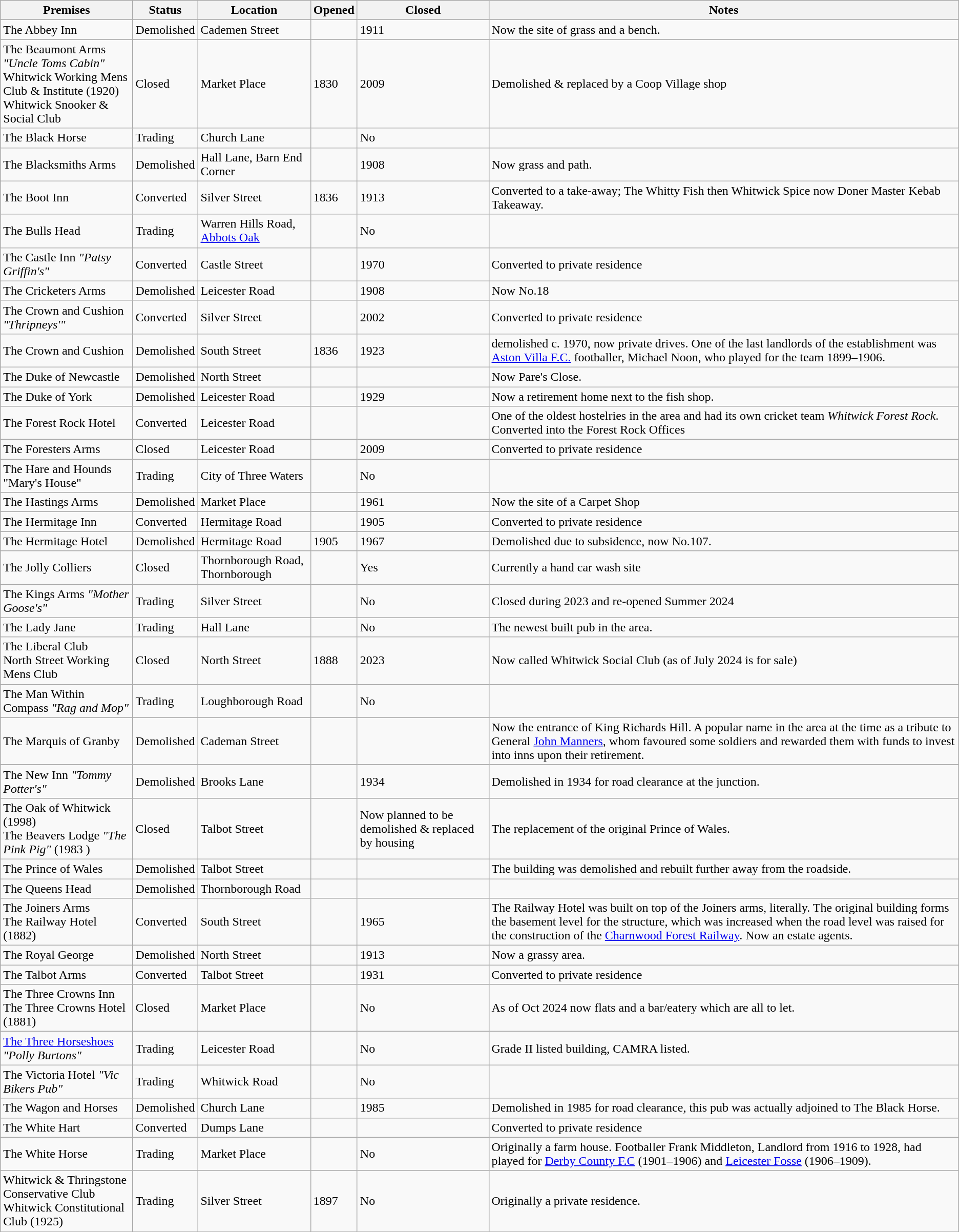<table class="wikitable sortable">
<tr>
<th>Premises</th>
<th>Status</th>
<th>Location</th>
<th>Opened</th>
<th>Closed</th>
<th>Notes</th>
</tr>
<tr>
<td>The Abbey Inn</td>
<td>Demolished</td>
<td>Cademen Street</td>
<td></td>
<td>1911</td>
<td>Now the site of grass and a bench.</td>
</tr>
<tr>
<td>The Beaumont Arms <em>"Uncle Toms Cabin"</em><br>Whitwick Working Mens Club & Institute (1920)
<br>Whitwick Snooker & Social Club</td>
<td>Closed</td>
<td>Market Place</td>
<td>1830</td>
<td>2009</td>
<td>Demolished & replaced by a Coop Village shop</td>
</tr>
<tr>
<td>The Black Horse</td>
<td>Trading</td>
<td>Church Lane</td>
<td></td>
<td>No</td>
<td></td>
</tr>
<tr>
<td>The Blacksmiths Arms</td>
<td>Demolished</td>
<td>Hall Lane, Barn End Corner</td>
<td></td>
<td>1908</td>
<td>Now grass and path.</td>
</tr>
<tr>
<td>The Boot Inn</td>
<td>Converted</td>
<td>Silver Street</td>
<td>1836</td>
<td>1913</td>
<td>Converted to a take-away; The Whitty Fish then Whitwick Spice now Doner Master Kebab Takeaway.</td>
</tr>
<tr>
<td>The Bulls Head</td>
<td>Trading</td>
<td>Warren Hills Road, <a href='#'>Abbots Oak</a></td>
<td></td>
<td>No</td>
<td></td>
</tr>
<tr>
<td>The Castle Inn <em>"Patsy Griffin's"</em></td>
<td>Converted</td>
<td>Castle Street</td>
<td></td>
<td>1970</td>
<td>Converted to private residence</td>
</tr>
<tr>
<td>The Cricketers Arms</td>
<td>Demolished</td>
<td>Leicester Road</td>
<td></td>
<td>1908</td>
<td>Now No.18</td>
</tr>
<tr>
<td>The Crown and Cushion <em>"Thripneys'"</em></td>
<td>Converted</td>
<td>Silver Street</td>
<td></td>
<td>2002</td>
<td>Converted to private residence</td>
</tr>
<tr>
<td>The Crown and Cushion</td>
<td>Demolished</td>
<td>South Street</td>
<td>1836</td>
<td>1923</td>
<td>demolished c. 1970, now private drives. One of the last landlords of the establishment was <a href='#'>Aston Villa F.C.</a> footballer, Michael Noon, who played for the team 1899–1906.</td>
</tr>
<tr>
<td>The Duke of Newcastle</td>
<td>Demolished</td>
<td>North Street</td>
<td></td>
<td></td>
<td>Now Pare's Close.</td>
</tr>
<tr>
<td>The Duke of York</td>
<td>Demolished</td>
<td>Leicester Road</td>
<td></td>
<td>1929</td>
<td>Now a retirement home next to the fish shop.</td>
</tr>
<tr>
<td>The Forest Rock Hotel</td>
<td>Converted</td>
<td>Leicester Road</td>
<td></td>
<td></td>
<td>One of the oldest hostelries in the area and had its own cricket team <em>Whitwick Forest Rock</em>. Converted into the Forest Rock Offices</td>
</tr>
<tr>
<td>The Foresters Arms</td>
<td>Closed</td>
<td>Leicester Road</td>
<td></td>
<td>2009</td>
<td>Converted to private residence</td>
</tr>
<tr>
<td>The Hare and Hounds "Mary's House"</td>
<td>Trading</td>
<td>City of Three Waters</td>
<td></td>
<td>No</td>
<td></td>
</tr>
<tr>
<td>The Hastings Arms</td>
<td>Demolished</td>
<td>Market Place</td>
<td></td>
<td>1961</td>
<td>Now the site of a Carpet Shop</td>
</tr>
<tr>
<td>The Hermitage Inn</td>
<td>Converted</td>
<td>Hermitage Road</td>
<td></td>
<td>1905</td>
<td>Converted to private residence</td>
</tr>
<tr>
<td>The Hermitage Hotel</td>
<td>Demolished</td>
<td>Hermitage Road</td>
<td>1905</td>
<td>1967</td>
<td>Demolished due to subsidence, now No.107.</td>
</tr>
<tr>
<td>The Jolly Colliers</td>
<td>Closed</td>
<td>Thornborough Road, Thornborough</td>
<td></td>
<td>Yes</td>
<td>Currently a hand car wash site</td>
</tr>
<tr>
<td>The Kings Arms <em>"Mother Goose's"</em></td>
<td>Trading</td>
<td>Silver Street</td>
<td></td>
<td>No</td>
<td>Closed during 2023 and re-opened Summer 2024</td>
</tr>
<tr>
<td>The Lady Jane</td>
<td>Trading</td>
<td>Hall Lane</td>
<td></td>
<td>No</td>
<td>The newest built pub in the area.</td>
</tr>
<tr>
<td>The Liberal Club<br>North Street Working Mens Club</td>
<td>Closed</td>
<td>North Street</td>
<td>1888</td>
<td>2023</td>
<td>Now called Whitwick Social Club (as of July 2024 is for sale)</td>
</tr>
<tr>
<td>The Man Within Compass <em>"Rag and Mop"</em></td>
<td>Trading</td>
<td>Loughborough Road</td>
<td></td>
<td>No</td>
<td></td>
</tr>
<tr>
<td>The Marquis of Granby</td>
<td>Demolished</td>
<td>Cademan Street</td>
<td></td>
<td></td>
<td>Now the entrance of King Richards Hill. A popular name in the area at the time as a tribute to General <a href='#'>John Manners</a>, whom favoured some soldiers and rewarded them with funds to invest into inns upon their retirement.</td>
</tr>
<tr>
<td>The New Inn <em>"Tommy Potter's"</em></td>
<td>Demolished</td>
<td>Brooks Lane</td>
<td></td>
<td>1934</td>
<td>Demolished in 1934 for road clearance at the junction.</td>
</tr>
<tr>
<td>The Oak of Whitwick (1998)<br>The Beavers Lodge <em>"The Pink Pig"</em> (1983 )</td>
<td>Closed</td>
<td>Talbot Street</td>
<td></td>
<td>Now planned to be demolished & replaced by housing</td>
<td>The replacement of the original Prince of Wales.</td>
</tr>
<tr>
<td>The Prince of Wales</td>
<td>Demolished</td>
<td>Talbot Street</td>
<td></td>
<td></td>
<td>The building was demolished and rebuilt further away from the roadside.</td>
</tr>
<tr>
<td>The Queens Head</td>
<td>Demolished</td>
<td>Thornborough Road</td>
<td></td>
<td></td>
<td></td>
</tr>
<tr>
<td>The Joiners Arms<br>The Railway Hotel (1882)</td>
<td>Converted</td>
<td>South Street</td>
<td></td>
<td>1965</td>
<td>The Railway Hotel was built on top of the Joiners arms, literally. The original building forms the basement level for the structure, which was increased when the road level was raised for the construction of the <a href='#'>Charnwood Forest Railway</a>. Now an estate agents.</td>
</tr>
<tr>
<td>The Royal George</td>
<td>Demolished</td>
<td>North Street</td>
<td></td>
<td>1913</td>
<td>Now a grassy area.</td>
</tr>
<tr>
<td>The Talbot Arms</td>
<td>Converted</td>
<td>Talbot Street</td>
<td></td>
<td>1931</td>
<td>Converted to private residence</td>
</tr>
<tr>
<td>The Three Crowns Inn<br>The Three Crowns Hotel (1881)</td>
<td>Closed</td>
<td>Market Place</td>
<td></td>
<td>No</td>
<td>As of Oct 2024 now flats and a bar/eatery which are all to let.</td>
</tr>
<tr>
<td><a href='#'>The Three Horseshoes</a> <em>"Polly Burtons"</em></td>
<td>Trading</td>
<td>Leicester Road</td>
<td></td>
<td>No</td>
<td>Grade II listed building, CAMRA listed.</td>
</tr>
<tr>
<td>The Victoria Hotel <em>"Vic Bikers Pub"</em></td>
<td>Trading</td>
<td>Whitwick Road</td>
<td></td>
<td>No</td>
<td></td>
</tr>
<tr>
<td>The Wagon and Horses</td>
<td>Demolished</td>
<td>Church Lane</td>
<td></td>
<td>1985</td>
<td>Demolished in 1985 for road clearance, this pub was actually adjoined to The Black Horse.</td>
</tr>
<tr>
<td>The White Hart</td>
<td>Converted</td>
<td>Dumps Lane</td>
<td></td>
<td></td>
<td>Converted to private residence</td>
</tr>
<tr>
<td>The White Horse</td>
<td>Trading</td>
<td>Market Place</td>
<td></td>
<td>No</td>
<td>Originally a farm house. Footballer Frank Middleton, Landlord from 1916 to 1928, had played for <a href='#'>Derby County F.C</a> (1901–1906) and <a href='#'>Leicester Fosse</a> (1906–1909).</td>
</tr>
<tr>
<td>Whitwick & Thringstone Conservative Club<br>Whitwick Constitutional Club (1925)</td>
<td>Trading</td>
<td>Silver Street</td>
<td>1897</td>
<td>No</td>
<td>Originally a private residence.</td>
</tr>
</table>
